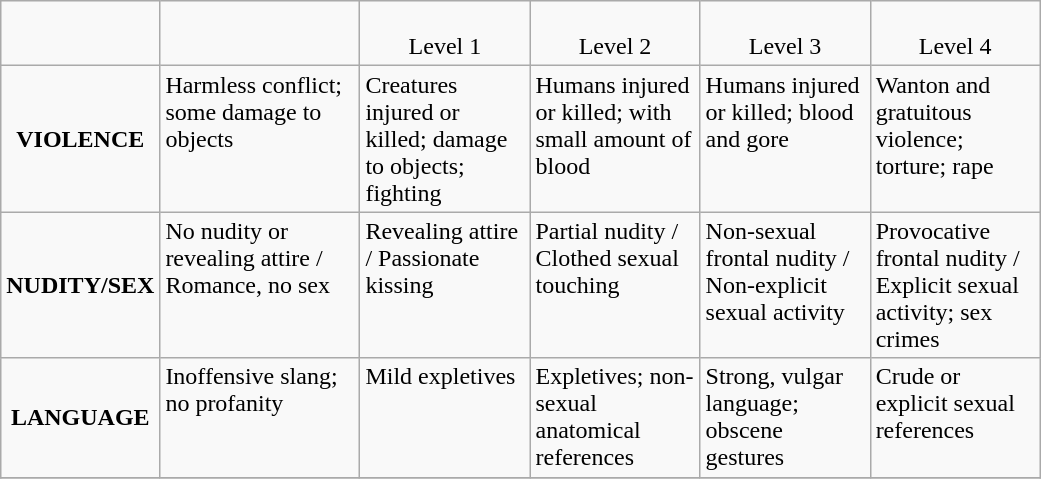<table class="wikitable">
<tr align="center" valign="middle">
<td width="38"> </td>
<td width="126"></td>
<td width="106"><br>Level 1</td>
<td width="106"><br>Level 2</td>
<td width="106"><br>Level 3</td>
<td width="106"><br>Level 4</td>
</tr>
<tr align="left" valign="top">
<td width="38" align="center" valign="middle"><strong>VIOLENCE</strong><br></td>
<td width="126">Harmless conflict; some damage to objects</td>
<td width="106">Creatures injured or killed; damage to objects; fighting</td>
<td width="106">Humans injured or killed; with small amount of blood</td>
<td width="106">Humans injured or killed; blood and gore</td>
<td width="106">Wanton and gratuitous violence; torture; rape</td>
</tr>
<tr align="left" valign="top">
<td width="38" align="center" valign="middle" width="38"><strong>NUDITY/SEX</strong><br></td>
<td width="126">No nudity or revealing attire / Romance, no sex</td>
<td width="106">Revealing attire / Passionate kissing</td>
<td width="106">Partial nudity / Clothed sexual touching</td>
<td width="106">Non-sexual frontal nudity / Non-explicit sexual activity</td>
<td width="106">Provocative frontal nudity / Explicit sexual activity; sex crimes</td>
</tr>
<tr align="left" valign="top">
<td width="38" align="center" valign="middle" width="38"><strong>LANGUAGE</strong><br></td>
<td width="126">Inoffensive slang; no profanity</td>
<td width="106">Mild expletives</td>
<td width="106">Expletives; non-sexual anatomical references</td>
<td width="106">Strong, vulgar language; obscene gestures</td>
<td width="106">Crude or explicit sexual references</td>
</tr>
<tr>
</tr>
</table>
